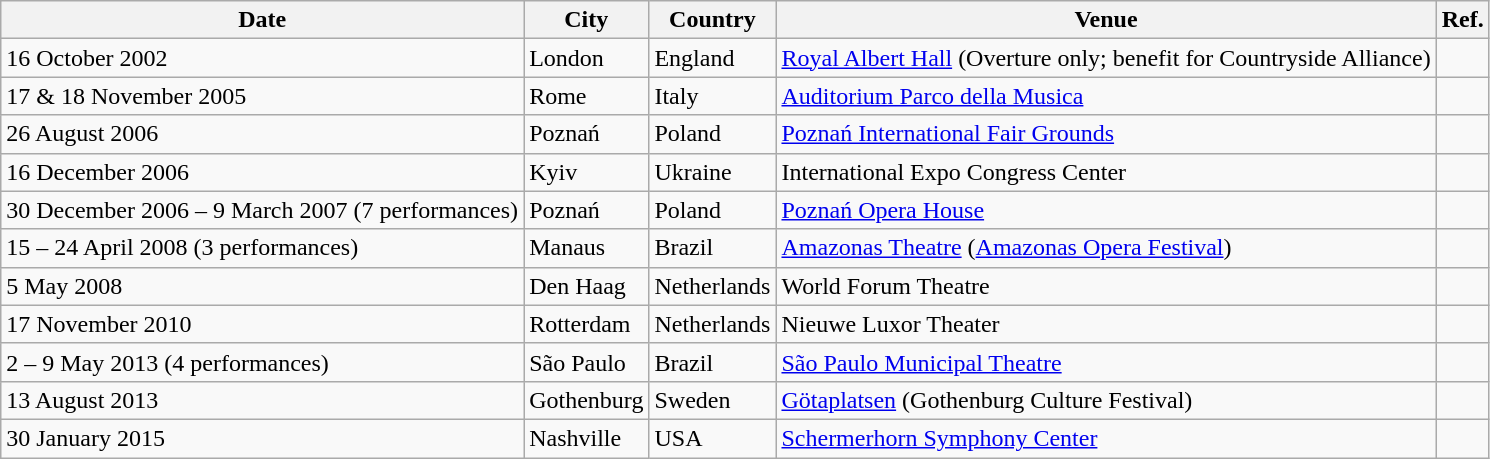<table class="wikitable">
<tr>
<th>Date</th>
<th>City</th>
<th>Country</th>
<th>Venue</th>
<th>Ref.</th>
</tr>
<tr>
<td>16 October 2002</td>
<td>London</td>
<td>England</td>
<td><a href='#'>Royal Albert Hall</a> (Overture only; benefit for Countryside Alliance)</td>
<td></td>
</tr>
<tr>
<td>17 & 18 November 2005</td>
<td>Rome</td>
<td>Italy</td>
<td><a href='#'>Auditorium Parco della Musica</a></td>
<td></td>
</tr>
<tr>
<td>26 August 2006</td>
<td>Poznań</td>
<td>Poland</td>
<td><a href='#'>Poznań International Fair Grounds</a></td>
<td></td>
</tr>
<tr>
<td>16 December 2006</td>
<td>Kyiv</td>
<td>Ukraine</td>
<td>International Expo Congress Center</td>
<td></td>
</tr>
<tr>
<td>30 December 2006 – 9 March 2007 (7 performances)</td>
<td>Poznań</td>
<td>Poland</td>
<td><a href='#'>Poznań Opera House</a></td>
<td></td>
</tr>
<tr>
<td>15 – 24 April 2008 (3 performances)</td>
<td>Manaus</td>
<td>Brazil</td>
<td><a href='#'>Amazonas Theatre</a> (<a href='#'>Amazonas Opera Festival</a>)</td>
<td></td>
</tr>
<tr>
<td>5 May 2008</td>
<td>Den Haag</td>
<td>Netherlands</td>
<td>World Forum Theatre</td>
<td></td>
</tr>
<tr>
<td>17 November 2010</td>
<td>Rotterdam</td>
<td>Netherlands</td>
<td>Nieuwe Luxor Theater</td>
<td></td>
</tr>
<tr>
<td>2 – 9 May 2013 (4 performances)</td>
<td>São Paulo</td>
<td>Brazil</td>
<td><a href='#'>São Paulo Municipal Theatre</a></td>
<td></td>
</tr>
<tr>
<td>13 August 2013</td>
<td>Gothenburg</td>
<td>Sweden</td>
<td><a href='#'>Götaplatsen</a> (Gothenburg Culture Festival)</td>
<td></td>
</tr>
<tr>
<td>30 January 2015</td>
<td>Nashville</td>
<td>USA</td>
<td><a href='#'>Schermerhorn Symphony Center</a></td>
<td></td>
</tr>
</table>
